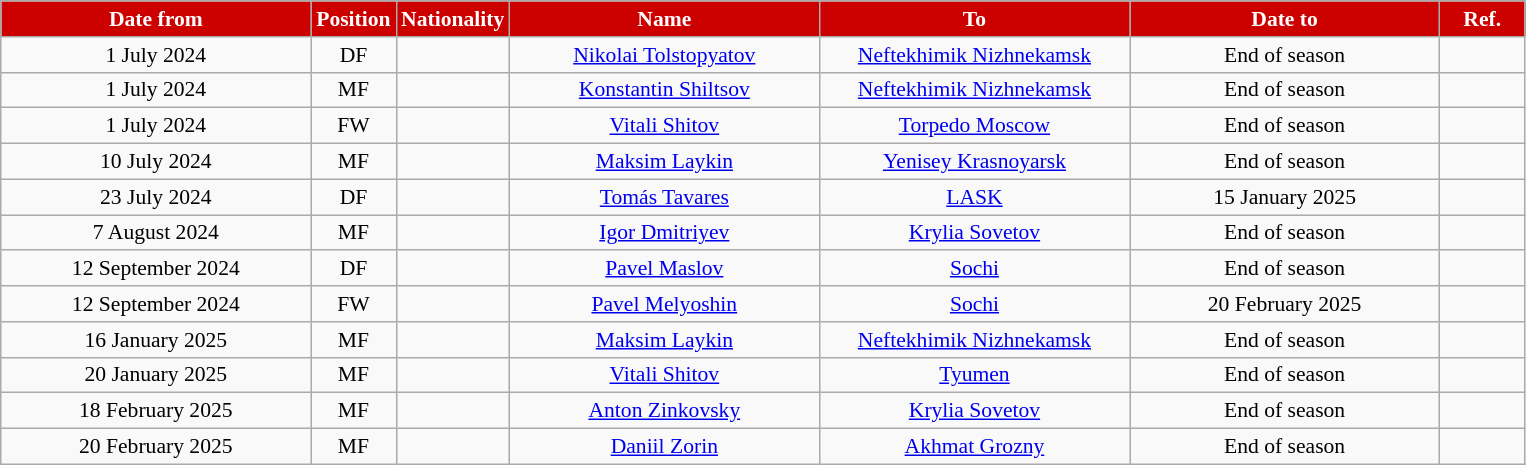<table class="wikitable" style="text-align:center; font-size:90%; ">
<tr>
<th style="background:#CD0000; color:white; width:200px;">Date from</th>
<th style="background:#CD0000; color:white; width:50px;">Position</th>
<th style="background:#CD0000; color:white; width:50px;">Nationality</th>
<th style="background:#CD0000; color:white; width:200px;">Name</th>
<th style="background:#CD0000; color:white; width:200px;">To</th>
<th style="background:#CD0000; color:white; width:200px;">Date to</th>
<th style="background:#CD0000; color:white; width:50px;">Ref.</th>
</tr>
<tr>
<td>1 July 2024</td>
<td>DF</td>
<td></td>
<td><a href='#'>Nikolai Tolstopyatov</a></td>
<td><a href='#'>Neftekhimik Nizhnekamsk</a></td>
<td>End of season</td>
<td></td>
</tr>
<tr>
<td>1 July 2024</td>
<td>MF</td>
<td></td>
<td><a href='#'>Konstantin Shiltsov</a></td>
<td><a href='#'>Neftekhimik Nizhnekamsk</a></td>
<td>End of season</td>
<td></td>
</tr>
<tr>
<td>1 July 2024</td>
<td>FW</td>
<td></td>
<td><a href='#'>Vitali Shitov</a></td>
<td><a href='#'>Torpedo Moscow</a></td>
<td>End of season</td>
<td></td>
</tr>
<tr>
<td>10 July 2024</td>
<td>MF</td>
<td></td>
<td><a href='#'>Maksim Laykin</a></td>
<td><a href='#'>Yenisey Krasnoyarsk</a></td>
<td>End of season</td>
<td></td>
</tr>
<tr>
<td>23 July 2024</td>
<td>DF</td>
<td></td>
<td><a href='#'>Tomás Tavares</a></td>
<td><a href='#'>LASK</a></td>
<td>15 January 2025</td>
<td></td>
</tr>
<tr>
<td>7 August 2024</td>
<td>MF</td>
<td></td>
<td><a href='#'>Igor Dmitriyev</a></td>
<td><a href='#'>Krylia Sovetov</a></td>
<td>End of season</td>
<td></td>
</tr>
<tr>
<td>12 September 2024</td>
<td>DF</td>
<td></td>
<td><a href='#'>Pavel Maslov</a></td>
<td><a href='#'>Sochi</a></td>
<td>End of season</td>
<td></td>
</tr>
<tr>
<td>12 September 2024</td>
<td>FW</td>
<td></td>
<td><a href='#'>Pavel Melyoshin</a></td>
<td><a href='#'>Sochi</a></td>
<td>20 February 2025</td>
<td></td>
</tr>
<tr>
<td>16 January 2025</td>
<td>MF</td>
<td></td>
<td><a href='#'>Maksim Laykin</a></td>
<td><a href='#'>Neftekhimik Nizhnekamsk</a></td>
<td>End of season</td>
<td></td>
</tr>
<tr>
<td>20 January 2025</td>
<td>MF</td>
<td></td>
<td><a href='#'>Vitali Shitov</a></td>
<td><a href='#'>Tyumen</a></td>
<td>End of season</td>
<td></td>
</tr>
<tr>
<td>18 February 2025</td>
<td>MF</td>
<td></td>
<td><a href='#'>Anton Zinkovsky</a></td>
<td><a href='#'>Krylia Sovetov</a></td>
<td>End of season</td>
<td></td>
</tr>
<tr>
<td>20 February 2025</td>
<td>MF</td>
<td></td>
<td><a href='#'>Daniil Zorin</a></td>
<td><a href='#'>Akhmat Grozny</a></td>
<td>End of season</td>
<td></td>
</tr>
</table>
